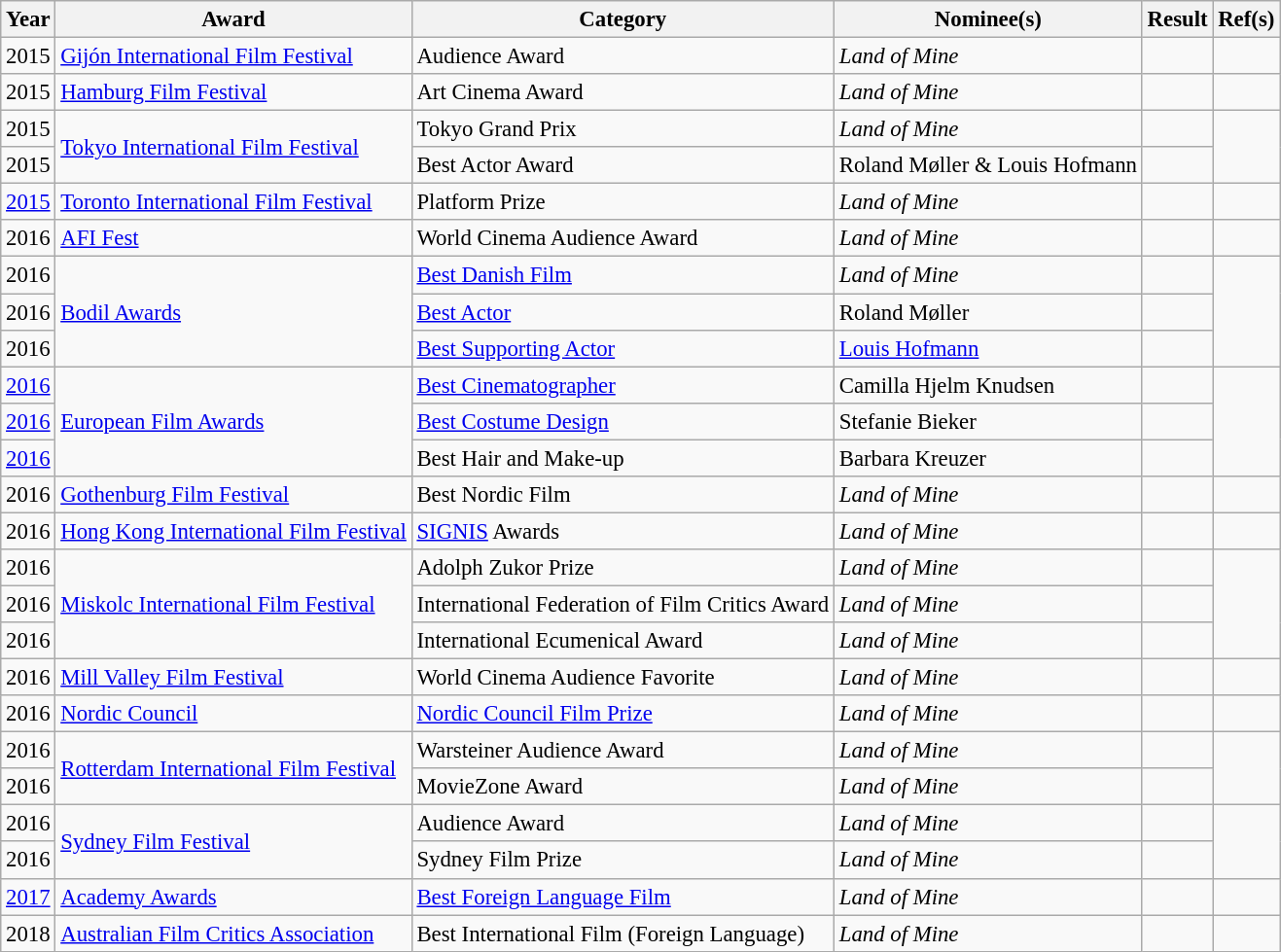<table class="wikitable sortable" style="font-size:95%;">
<tr>
<th>Year</th>
<th>Award</th>
<th>Category</th>
<th>Nominee(s)</th>
<th>Result</th>
<th>Ref(s)</th>
</tr>
<tr>
<td>2015</td>
<td><a href='#'>Gijón International Film Festival</a></td>
<td>Audience Award</td>
<td><em>Land of Mine</em></td>
<td></td>
<td></td>
</tr>
<tr>
<td>2015</td>
<td><a href='#'>Hamburg Film Festival</a></td>
<td>Art Cinema Award</td>
<td><em>Land of Mine</em></td>
<td></td>
<td></td>
</tr>
<tr>
<td>2015</td>
<td rowspan="2"><a href='#'>Tokyo International Film Festival</a></td>
<td>Tokyo Grand Prix</td>
<td><em>Land of Mine</em></td>
<td></td>
<td rowspan="2"></td>
</tr>
<tr>
<td>2015</td>
<td>Best Actor Award</td>
<td>Roland Møller & Louis Hofmann</td>
<td></td>
</tr>
<tr>
<td><a href='#'>2015</a></td>
<td><a href='#'>Toronto International Film Festival</a></td>
<td>Platform Prize</td>
<td><em>Land of Mine</em></td>
<td></td>
<td></td>
</tr>
<tr>
<td>2016</td>
<td><a href='#'>AFI Fest</a></td>
<td>World Cinema Audience Award</td>
<td><em>Land of Mine</em></td>
<td></td>
<td></td>
</tr>
<tr>
<td>2016</td>
<td rowspan="3"><a href='#'>Bodil Awards</a></td>
<td><a href='#'>Best Danish Film</a></td>
<td><em>Land of Mine</em></td>
<td></td>
<td rowspan="3"></td>
</tr>
<tr>
<td>2016</td>
<td><a href='#'>Best Actor</a></td>
<td>Roland Møller</td>
<td></td>
</tr>
<tr>
<td>2016</td>
<td><a href='#'>Best Supporting Actor</a></td>
<td><a href='#'>Louis Hofmann</a></td>
<td></td>
</tr>
<tr>
<td><a href='#'>2016</a></td>
<td rowspan="3"><a href='#'>European Film Awards</a></td>
<td><a href='#'>Best Cinematographer</a></td>
<td>Camilla Hjelm Knudsen</td>
<td></td>
<td rowspan="3"></td>
</tr>
<tr>
<td><a href='#'>2016</a></td>
<td><a href='#'>Best Costume Design</a></td>
<td>Stefanie Bieker</td>
<td></td>
</tr>
<tr>
<td><a href='#'>2016</a></td>
<td>Best Hair and Make-up</td>
<td>Barbara Kreuzer</td>
<td></td>
</tr>
<tr>
<td>2016</td>
<td><a href='#'>Gothenburg Film Festival</a></td>
<td>Best Nordic Film</td>
<td><em>Land of Mine</em></td>
<td></td>
<td></td>
</tr>
<tr>
<td>2016</td>
<td><a href='#'>Hong Kong International Film Festival</a></td>
<td><a href='#'>SIGNIS</a> Awards</td>
<td><em>Land of Mine</em></td>
<td></td>
<td></td>
</tr>
<tr>
<td>2016</td>
<td rowspan="3"><a href='#'>Miskolc International Film Festival</a></td>
<td>Adolph Zukor Prize</td>
<td><em>Land of Mine</em></td>
<td></td>
<td rowspan="3"></td>
</tr>
<tr>
<td>2016</td>
<td>International Federation of Film Critics Award</td>
<td><em>Land of Mine</em></td>
<td></td>
</tr>
<tr>
<td>2016</td>
<td>International Ecumenical Award</td>
<td><em>Land of Mine</em></td>
<td></td>
</tr>
<tr>
<td>2016</td>
<td><a href='#'>Mill Valley Film Festival</a></td>
<td>World Cinema Audience Favorite</td>
<td><em>Land of Mine</em></td>
<td></td>
<td></td>
</tr>
<tr>
<td>2016</td>
<td><a href='#'>Nordic Council</a></td>
<td><a href='#'>Nordic Council Film Prize</a></td>
<td><em>Land of Mine</em></td>
<td></td>
<td></td>
</tr>
<tr>
<td>2016</td>
<td rowspan="2"><a href='#'>Rotterdam International Film Festival</a></td>
<td>Warsteiner Audience Award</td>
<td><em>Land of Mine</em></td>
<td></td>
<td rowspan="2"></td>
</tr>
<tr>
<td>2016</td>
<td>MovieZone Award</td>
<td><em>Land of Mine</em></td>
<td></td>
</tr>
<tr>
<td>2016</td>
<td rowspan="2"><a href='#'>Sydney Film Festival</a></td>
<td>Audience Award</td>
<td><em>Land of Mine</em></td>
<td></td>
<td rowspan="2"></td>
</tr>
<tr>
<td>2016</td>
<td>Sydney Film Prize</td>
<td><em>Land of Mine</em></td>
<td></td>
</tr>
<tr>
<td><a href='#'>2017</a></td>
<td><a href='#'>Academy Awards</a></td>
<td><a href='#'>Best Foreign Language Film</a></td>
<td><em>Land of Mine</em></td>
<td></td>
<td></td>
</tr>
<tr>
<td>2018</td>
<td><a href='#'>Australian Film Critics Association</a></td>
<td>Best International Film (Foreign Language)</td>
<td><em>Land of Mine</em></td>
<td></td>
<td rowspan="1" style="text-align:center;"></td>
</tr>
</table>
